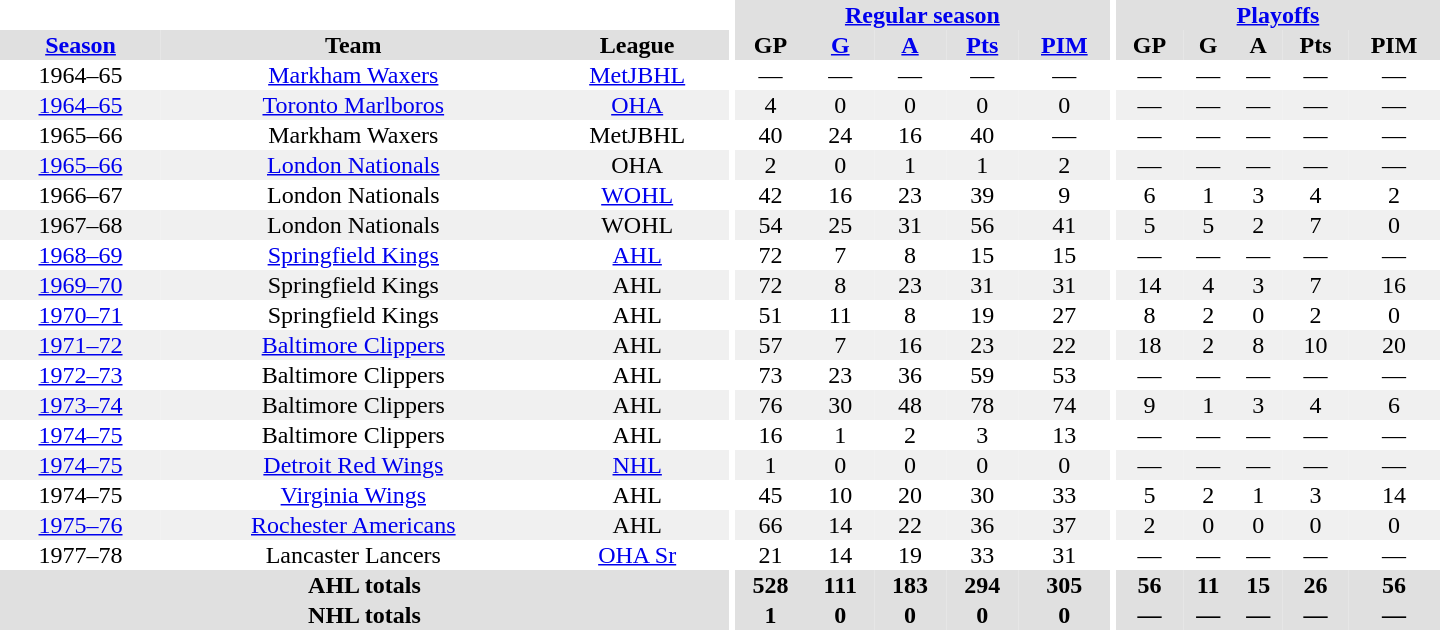<table border="0" cellpadding="1" cellspacing="0" style="text-align:center; width:60em">
<tr bgcolor="#e0e0e0">
<th colspan="3" bgcolor="#ffffff"></th>
<th rowspan="100" bgcolor="#ffffff"></th>
<th colspan="5"><a href='#'>Regular season</a></th>
<th rowspan="100" bgcolor="#ffffff"></th>
<th colspan="5"><a href='#'>Playoffs</a></th>
</tr>
<tr bgcolor="#e0e0e0">
<th><a href='#'>Season</a></th>
<th>Team</th>
<th>League</th>
<th>GP</th>
<th><a href='#'>G</a></th>
<th><a href='#'>A</a></th>
<th><a href='#'>Pts</a></th>
<th><a href='#'>PIM</a></th>
<th>GP</th>
<th>G</th>
<th>A</th>
<th>Pts</th>
<th>PIM</th>
</tr>
<tr>
<td>1964–65</td>
<td><a href='#'>Markham Waxers</a></td>
<td><a href='#'>MetJBHL</a></td>
<td>—</td>
<td>—</td>
<td>—</td>
<td>—</td>
<td>—</td>
<td>—</td>
<td>—</td>
<td>—</td>
<td>—</td>
<td>—</td>
</tr>
<tr bgcolor="#f0f0f0">
<td><a href='#'>1964–65</a></td>
<td><a href='#'>Toronto Marlboros</a></td>
<td><a href='#'>OHA</a></td>
<td>4</td>
<td>0</td>
<td>0</td>
<td>0</td>
<td>0</td>
<td>—</td>
<td>—</td>
<td>—</td>
<td>—</td>
<td>—</td>
</tr>
<tr>
<td>1965–66</td>
<td>Markham Waxers</td>
<td>MetJBHL</td>
<td>40</td>
<td>24</td>
<td>16</td>
<td>40</td>
<td>—</td>
<td>—</td>
<td>—</td>
<td>—</td>
<td>—</td>
<td>—</td>
</tr>
<tr bgcolor="#f0f0f0">
<td><a href='#'>1965–66</a></td>
<td><a href='#'>London Nationals</a></td>
<td>OHA</td>
<td>2</td>
<td>0</td>
<td>1</td>
<td>1</td>
<td>2</td>
<td>—</td>
<td>—</td>
<td>—</td>
<td>—</td>
<td>—</td>
</tr>
<tr>
<td>1966–67</td>
<td>London Nationals</td>
<td><a href='#'>WOHL</a></td>
<td>42</td>
<td>16</td>
<td>23</td>
<td>39</td>
<td>9</td>
<td>6</td>
<td>1</td>
<td>3</td>
<td>4</td>
<td>2</td>
</tr>
<tr bgcolor="#f0f0f0">
<td>1967–68</td>
<td>London Nationals</td>
<td>WOHL</td>
<td>54</td>
<td>25</td>
<td>31</td>
<td>56</td>
<td>41</td>
<td>5</td>
<td>5</td>
<td>2</td>
<td>7</td>
<td>0</td>
</tr>
<tr>
<td><a href='#'>1968–69</a></td>
<td><a href='#'>Springfield Kings</a></td>
<td><a href='#'>AHL</a></td>
<td>72</td>
<td>7</td>
<td>8</td>
<td>15</td>
<td>15</td>
<td>—</td>
<td>—</td>
<td>—</td>
<td>—</td>
<td>—</td>
</tr>
<tr bgcolor="#f0f0f0">
<td><a href='#'>1969–70</a></td>
<td>Springfield Kings</td>
<td>AHL</td>
<td>72</td>
<td>8</td>
<td>23</td>
<td>31</td>
<td>31</td>
<td>14</td>
<td>4</td>
<td>3</td>
<td>7</td>
<td>16</td>
</tr>
<tr>
<td><a href='#'>1970–71</a></td>
<td>Springfield Kings</td>
<td>AHL</td>
<td>51</td>
<td>11</td>
<td>8</td>
<td>19</td>
<td>27</td>
<td>8</td>
<td>2</td>
<td>0</td>
<td>2</td>
<td>0</td>
</tr>
<tr bgcolor="#f0f0f0">
<td><a href='#'>1971–72</a></td>
<td><a href='#'>Baltimore Clippers</a></td>
<td>AHL</td>
<td>57</td>
<td>7</td>
<td>16</td>
<td>23</td>
<td>22</td>
<td>18</td>
<td>2</td>
<td>8</td>
<td>10</td>
<td>20</td>
</tr>
<tr>
<td><a href='#'>1972–73</a></td>
<td>Baltimore Clippers</td>
<td>AHL</td>
<td>73</td>
<td>23</td>
<td>36</td>
<td>59</td>
<td>53</td>
<td>—</td>
<td>—</td>
<td>—</td>
<td>—</td>
<td>—</td>
</tr>
<tr bgcolor="#f0f0f0">
<td><a href='#'>1973–74</a></td>
<td>Baltimore Clippers</td>
<td>AHL</td>
<td>76</td>
<td>30</td>
<td>48</td>
<td>78</td>
<td>74</td>
<td>9</td>
<td>1</td>
<td>3</td>
<td>4</td>
<td>6</td>
</tr>
<tr>
<td><a href='#'>1974–75</a></td>
<td>Baltimore Clippers</td>
<td>AHL</td>
<td>16</td>
<td>1</td>
<td>2</td>
<td>3</td>
<td>13</td>
<td>—</td>
<td>—</td>
<td>—</td>
<td>—</td>
<td>—</td>
</tr>
<tr bgcolor="#f0f0f0">
<td><a href='#'>1974–75</a></td>
<td><a href='#'>Detroit Red Wings</a></td>
<td><a href='#'>NHL</a></td>
<td>1</td>
<td>0</td>
<td>0</td>
<td>0</td>
<td>0</td>
<td>—</td>
<td>—</td>
<td>—</td>
<td>—</td>
<td>—</td>
</tr>
<tr>
<td>1974–75</td>
<td><a href='#'>Virginia Wings</a></td>
<td>AHL</td>
<td>45</td>
<td>10</td>
<td>20</td>
<td>30</td>
<td>33</td>
<td>5</td>
<td>2</td>
<td>1</td>
<td>3</td>
<td>14</td>
</tr>
<tr bgcolor="#f0f0f0">
<td><a href='#'>1975–76</a></td>
<td><a href='#'>Rochester Americans</a></td>
<td>AHL</td>
<td>66</td>
<td>14</td>
<td>22</td>
<td>36</td>
<td>37</td>
<td>2</td>
<td>0</td>
<td>0</td>
<td>0</td>
<td>0</td>
</tr>
<tr>
<td>1977–78</td>
<td>Lancaster Lancers</td>
<td><a href='#'>OHA Sr</a></td>
<td>21</td>
<td>14</td>
<td>19</td>
<td>33</td>
<td>31</td>
<td>—</td>
<td>—</td>
<td>—</td>
<td>—</td>
<td>—</td>
</tr>
<tr bgcolor="#e0e0e0">
<th colspan="3">AHL totals</th>
<th>528</th>
<th>111</th>
<th>183</th>
<th>294</th>
<th>305</th>
<th>56</th>
<th>11</th>
<th>15</th>
<th>26</th>
<th>56</th>
</tr>
<tr bgcolor="#e0e0e0">
<th colspan="3">NHL totals</th>
<th>1</th>
<th>0</th>
<th>0</th>
<th>0</th>
<th>0</th>
<th>—</th>
<th>—</th>
<th>—</th>
<th>—</th>
<th>—</th>
</tr>
</table>
